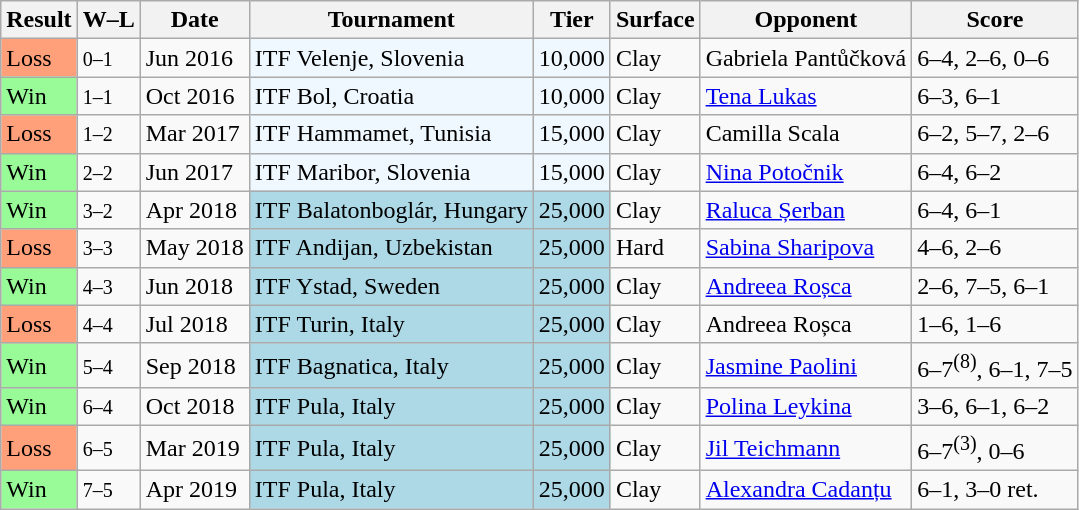<table class="sortable wikitable">
<tr>
<th>Result</th>
<th class="unsortable">W–L</th>
<th>Date</th>
<th>Tournament</th>
<th>Tier</th>
<th>Surface</th>
<th>Opponent</th>
<th class="unsortable">Score</th>
</tr>
<tr>
<td style="background:#ffa07a;">Loss</td>
<td><small>0–1</small></td>
<td>Jun 2016</td>
<td style="background:#f0f8ff;">ITF Velenje, Slovenia</td>
<td style="background:#f0f8ff;">10,000</td>
<td>Clay</td>
<td> Gabriela Pantůčková</td>
<td>6–4, 2–6, 0–6</td>
</tr>
<tr>
<td style="background:#98fb98;">Win</td>
<td><small>1–1</small></td>
<td>Oct 2016</td>
<td style="background:#f0f8ff;">ITF Bol, Croatia</td>
<td style="background:#f0f8ff;">10,000</td>
<td>Clay</td>
<td> <a href='#'>Tena Lukas</a></td>
<td>6–3, 6–1</td>
</tr>
<tr>
<td style="background:#ffa07a;">Loss</td>
<td><small>1–2</small></td>
<td>Mar 2017</td>
<td style="background:#f0f8ff;">ITF Hammamet, Tunisia</td>
<td style="background:#f0f8ff;">15,000</td>
<td>Clay</td>
<td> Camilla Scala</td>
<td>6–2, 5–7, 2–6</td>
</tr>
<tr>
<td style="background:#98fb98;">Win</td>
<td><small>2–2</small></td>
<td>Jun 2017</td>
<td style="background:#f0f8ff;">ITF Maribor, Slovenia</td>
<td style="background:#f0f8ff;">15,000</td>
<td>Clay</td>
<td> <a href='#'>Nina Potočnik</a></td>
<td>6–4, 6–2</td>
</tr>
<tr>
<td style="background:#98fb98;">Win</td>
<td><small>3–2</small></td>
<td>Apr 2018</td>
<td style="background:lightblue;">ITF Balatonboglár, Hungary</td>
<td style="background:lightblue;">25,000</td>
<td>Clay</td>
<td> <a href='#'>Raluca Șerban</a></td>
<td>6–4, 6–1</td>
</tr>
<tr>
<td style="background:#ffa07a;">Loss</td>
<td><small>3–3</small></td>
<td>May 2018</td>
<td style="background:lightblue;">ITF Andijan, Uzbekistan</td>
<td style="background:lightblue;">25,000</td>
<td>Hard</td>
<td> <a href='#'>Sabina Sharipova</a></td>
<td>4–6, 2–6</td>
</tr>
<tr>
<td style="background:#98fb98;">Win</td>
<td><small>4–3</small></td>
<td>Jun 2018</td>
<td style="background:lightblue;">ITF Ystad, Sweden</td>
<td style="background:lightblue;">25,000</td>
<td>Clay</td>
<td> <a href='#'>Andreea Roșca</a></td>
<td>2–6, 7–5, 6–1</td>
</tr>
<tr>
<td style="background:#ffa07a;">Loss</td>
<td><small>4–4</small></td>
<td>Jul 2018</td>
<td style="background:lightblue;">ITF Turin, Italy</td>
<td style="background:lightblue;">25,000</td>
<td>Clay</td>
<td> Andreea Roșca</td>
<td>1–6, 1–6</td>
</tr>
<tr>
<td style="background:#98fb98;">Win</td>
<td><small>5–4</small></td>
<td>Sep 2018</td>
<td style="background:lightblue;">ITF Bagnatica, Italy</td>
<td style="background:lightblue;">25,000</td>
<td>Clay</td>
<td> <a href='#'>Jasmine Paolini</a></td>
<td>6–7<sup>(8)</sup>, 6–1, 7–5</td>
</tr>
<tr>
<td style="background:#98fb98;">Win</td>
<td><small>6–4</small></td>
<td>Oct 2018</td>
<td style="background:lightblue;">ITF Pula, Italy</td>
<td style="background:lightblue;">25,000</td>
<td>Clay</td>
<td> <a href='#'>Polina Leykina</a></td>
<td>3–6, 6–1, 6–2</td>
</tr>
<tr>
<td style="background:#ffa07a;">Loss</td>
<td><small>6–5</small></td>
<td>Mar 2019</td>
<td style="background:lightblue;">ITF Pula, Italy</td>
<td style="background:lightblue;">25,000</td>
<td>Clay</td>
<td> <a href='#'>Jil Teichmann</a></td>
<td>6–7<sup>(3)</sup>, 0–6</td>
</tr>
<tr>
<td style="background:#98fb98;">Win</td>
<td><small>7–5</small></td>
<td>Apr 2019</td>
<td style="background:lightblue;">ITF Pula, Italy</td>
<td style="background:lightblue;">25,000</td>
<td>Clay</td>
<td> <a href='#'>Alexandra Cadanțu</a></td>
<td>6–1, 3–0 ret.</td>
</tr>
</table>
